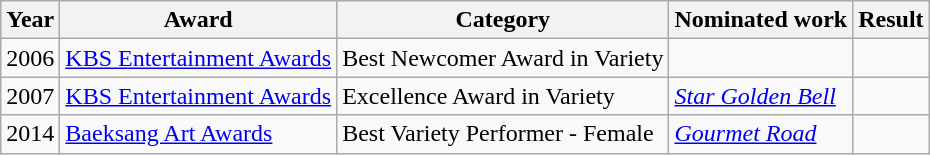<table class="wikitable">
<tr>
<th>Year</th>
<th>Award</th>
<th>Category</th>
<th>Nominated work</th>
<th>Result</th>
</tr>
<tr>
<td>2006</td>
<td><a href='#'>KBS Entertainment Awards</a></td>
<td>Best Newcomer Award in Variety</td>
<td></td>
<td></td>
</tr>
<tr>
<td>2007</td>
<td><a href='#'>KBS Entertainment Awards</a></td>
<td>Excellence Award in Variety</td>
<td><em><a href='#'>Star Golden Bell</a></em></td>
<td></td>
</tr>
<tr>
<td>2014</td>
<td><a href='#'>Baeksang Art Awards</a></td>
<td>Best Variety Performer - Female</td>
<td><em><a href='#'>Gourmet Road</a></em></td>
<td></td>
</tr>
</table>
